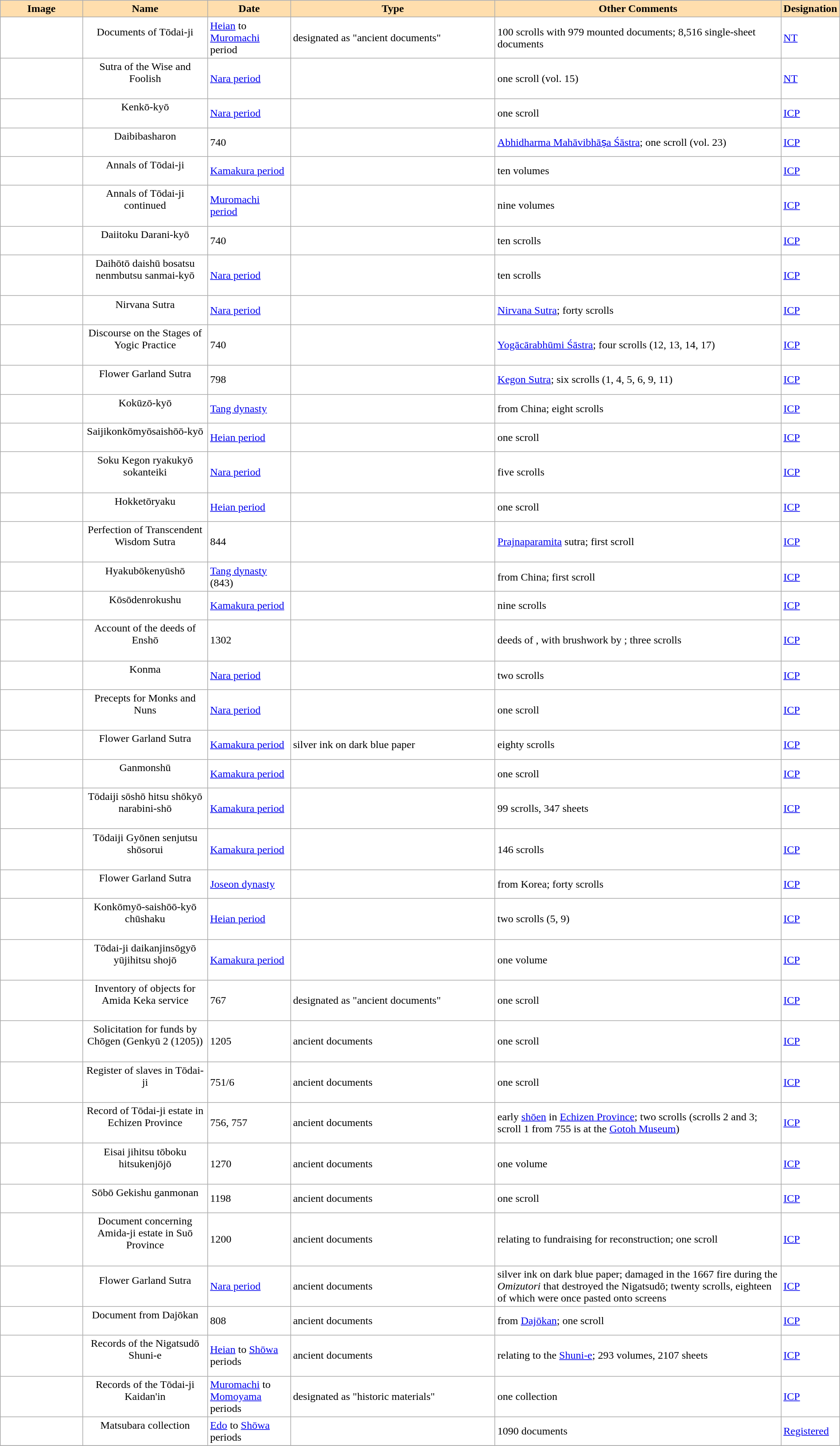<table class="wikitable sortable"  width="100%" style="background:#ffffff;">
<tr>
<th width="10%" align="left" style="background:#ffdead;" class="unsortable">Image</th>
<th width="15%" align="left" style="background:#ffdead;">Name</th>
<th width="10%" align="left" style="background:#ffdead;">Date</th>
<th width="25%" align="left" style="background:#ffdead;">Type</th>
<th width="35%" align="left" style="background:#ffdead;">Other Comments</th>
<th width="10%" align="left" style="background:#ffdead;">Designation</th>
</tr>
<tr>
<td></td>
<td align="center">Documents of Tōdai-ji<br><br><small></small></td>
<td><a href='#'>Heian</a> to <a href='#'>Muromachi</a> period</td>
<td>designated as "ancient documents"</td>
<td>100 scrolls with 979 mounted documents; 8,516 single-sheet documents</td>
<td><a href='#'>NT</a></td>
</tr>
<tr>
<td></td>
<td align="center">Sutra of the Wise and Foolish<br><br><small></small></td>
<td><a href='#'>Nara period</a></td>
<td></td>
<td>one scroll (vol. 15)</td>
<td><a href='#'>NT</a></td>
</tr>
<tr>
<td></td>
<td align="center">Kenkō-kyō<br><br><small></small></td>
<td><a href='#'>Nara period</a></td>
<td></td>
<td>one scroll</td>
<td><a href='#'>ICP</a></td>
</tr>
<tr>
<td></td>
<td align="center">Daibibasharon<br><br><small></small></td>
<td>740</td>
<td></td>
<td><a href='#'>Abhidharma Mahāvibhāṣa Śāstra</a>; one scroll (vol. 23)</td>
<td><a href='#'>ICP</a></td>
</tr>
<tr>
<td></td>
<td align="center">Annals of Tōdai-ji<br><br><small></small></td>
<td><a href='#'>Kamakura period</a></td>
<td></td>
<td>ten volumes</td>
<td><a href='#'>ICP</a></td>
</tr>
<tr>
<td></td>
<td align="center">Annals of Tōdai-ji continued<br><br><small></small></td>
<td><a href='#'>Muromachi period</a></td>
<td></td>
<td>nine volumes</td>
<td><a href='#'>ICP</a></td>
</tr>
<tr>
<td></td>
<td align="center">Daiitoku Darani-kyō<br><br><small></small></td>
<td>740</td>
<td></td>
<td>ten scrolls</td>
<td><a href='#'>ICP</a></td>
</tr>
<tr>
<td></td>
<td align="center">Daihōtō daishū bosatsu nenmbutsu sanmai-kyō<br><br><small></small></td>
<td><a href='#'>Nara period</a></td>
<td></td>
<td>ten scrolls</td>
<td><a href='#'>ICP</a></td>
</tr>
<tr>
<td></td>
<td align="center">Nirvana Sutra<br><br><small></small></td>
<td><a href='#'>Nara period</a></td>
<td></td>
<td><a href='#'>Nirvana Sutra</a>; forty scrolls</td>
<td><a href='#'>ICP</a></td>
</tr>
<tr>
<td></td>
<td align="center">Discourse on the Stages of Yogic Practice<br><br><small></small></td>
<td>740</td>
<td></td>
<td><a href='#'>Yogācārabhūmi Śāstra</a>; four scrolls (12, 13, 14, 17)</td>
<td><a href='#'>ICP</a></td>
</tr>
<tr>
<td></td>
<td align="center">Flower Garland Sutra<br><br><small></small></td>
<td>798</td>
<td></td>
<td><a href='#'>Kegon Sutra</a>; six scrolls (1, 4, 5, 6, 9, 11)</td>
<td><a href='#'>ICP</a></td>
</tr>
<tr>
<td></td>
<td align="center">Kokūzō-kyō<br><br><small></small></td>
<td><a href='#'>Tang dynasty</a></td>
<td></td>
<td>from China; eight scrolls</td>
<td><a href='#'>ICP</a></td>
</tr>
<tr>
<td></td>
<td align="center">Saijikonkōmyōsaishōō-kyō<br><br><small></small></td>
<td><a href='#'>Heian period</a></td>
<td></td>
<td>one scroll</td>
<td><a href='#'>ICP</a></td>
</tr>
<tr>
<td></td>
<td align="center">Soku Kegon ryakukyō sokanteiki<br><br><small></small></td>
<td><a href='#'>Nara period</a></td>
<td></td>
<td>five scrolls</td>
<td><a href='#'>ICP</a></td>
</tr>
<tr>
<td></td>
<td align="center">Hokketōryaku<br><br><small></small></td>
<td><a href='#'>Heian period</a></td>
<td></td>
<td>one scroll</td>
<td><a href='#'>ICP</a></td>
</tr>
<tr>
<td></td>
<td align="center">Perfection of Transcendent Wisdom Sutra<br><br><small></small></td>
<td>844</td>
<td></td>
<td><a href='#'>Prajnaparamita</a> sutra; first scroll</td>
<td><a href='#'>ICP</a></td>
</tr>
<tr>
<td></td>
<td align="center">Hyakubōkenyūshō<br><br><small></small></td>
<td><a href='#'>Tang dynasty</a> (843)</td>
<td></td>
<td>from China; first scroll</td>
<td><a href='#'>ICP</a></td>
</tr>
<tr>
<td></td>
<td align="center">Kōsōdenrokushu<br><br><small></small></td>
<td><a href='#'>Kamakura period</a></td>
<td></td>
<td>nine scrolls</td>
<td><a href='#'>ICP</a></td>
</tr>
<tr>
<td></td>
<td align="center">Account of the deeds of Enshō<br><br><small></small></td>
<td>1302</td>
<td></td>
<td>deeds of , with brushwork by ; three scrolls</td>
<td><a href='#'>ICP</a></td>
</tr>
<tr>
<td></td>
<td align="center">Konma<br><br><small></small></td>
<td><a href='#'>Nara period</a></td>
<td></td>
<td>two scrolls</td>
<td><a href='#'>ICP</a></td>
</tr>
<tr>
<td></td>
<td align="center">Precepts for Monks and Nuns<br><br><small></small></td>
<td><a href='#'>Nara period</a></td>
<td></td>
<td>one scroll</td>
<td><a href='#'>ICP</a></td>
</tr>
<tr>
<td></td>
<td align="center">Flower Garland Sutra<br><br><small></small></td>
<td><a href='#'>Kamakura period</a></td>
<td>silver ink on dark blue paper</td>
<td>eighty scrolls</td>
<td><a href='#'>ICP</a></td>
</tr>
<tr>
<td></td>
<td align="center">Ganmonshū<br><br><small></small></td>
<td><a href='#'>Kamakura period</a></td>
<td></td>
<td>one scroll</td>
<td><a href='#'>ICP</a></td>
</tr>
<tr>
<td></td>
<td align="center">Tōdaiji sōshō hitsu shōkyō narabini-shō<br><br><small></small></td>
<td><a href='#'>Kamakura period</a></td>
<td></td>
<td>99 scrolls, 347 sheets</td>
<td><a href='#'>ICP</a></td>
</tr>
<tr>
<td></td>
<td align="center">Tōdaiji Gyōnen senjutsu shōsorui<br><br><small></small></td>
<td><a href='#'>Kamakura period</a></td>
<td></td>
<td>146 scrolls</td>
<td><a href='#'>ICP</a></td>
</tr>
<tr>
<td></td>
<td align="center">Flower Garland Sutra<br><br><small></small></td>
<td><a href='#'>Joseon dynasty</a></td>
<td></td>
<td>from Korea; forty scrolls</td>
<td><a href='#'>ICP</a></td>
</tr>
<tr>
<td></td>
<td align="center">Konkōmyō-saishōō-kyō chūshaku<br><br><small></small></td>
<td><a href='#'>Heian period</a></td>
<td></td>
<td>two scrolls (5, 9)</td>
<td><a href='#'>ICP</a></td>
</tr>
<tr>
<td></td>
<td align="center">Tōdai-ji daikanjinsōgyō yūjihitsu shojō<br><br><small></small></td>
<td><a href='#'>Kamakura period</a></td>
<td></td>
<td>one volume</td>
<td><a href='#'>ICP</a></td>
</tr>
<tr>
<td></td>
<td align="center">Inventory of objects for Amida Keka service<br><br><small></small></td>
<td>767</td>
<td>designated as "ancient documents"</td>
<td>one scroll</td>
<td><a href='#'>ICP</a></td>
</tr>
<tr>
<td></td>
<td align="center">Solicitation for funds by Chōgen (Genkyū 2 (1205))<br><br><small></small></td>
<td>1205</td>
<td>ancient documents</td>
<td>one scroll</td>
<td><a href='#'>ICP</a></td>
</tr>
<tr>
<td></td>
<td align="center">Register of slaves in Tōdai-ji<br><br><small></small></td>
<td>751/6</td>
<td>ancient documents</td>
<td>one scroll</td>
<td><a href='#'>ICP</a></td>
</tr>
<tr>
<td></td>
<td align="center">Record of Tōdai-ji estate in Echizen Province<br><br><small></small></td>
<td>756, 757</td>
<td>ancient documents</td>
<td>early <a href='#'>shōen</a> in <a href='#'>Echizen Province</a>; two scrolls (scrolls 2 and 3; scroll 1 from 755 is at the <a href='#'>Gotoh Museum</a>)</td>
<td><a href='#'>ICP</a></td>
</tr>
<tr>
<td></td>
<td align="center">Eisai jihitsu tōboku hitsukenjōjō<br><br><small></small></td>
<td>1270</td>
<td>ancient documents</td>
<td>one volume</td>
<td><a href='#'>ICP</a></td>
</tr>
<tr>
<td></td>
<td align="center">Sōbō Gekishu ganmonan<br><br><small></small></td>
<td>1198</td>
<td>ancient documents</td>
<td>one scroll</td>
<td><a href='#'>ICP</a></td>
</tr>
<tr>
<td></td>
<td align="center">Document concerning Amida-ji estate in Suō Province<br><br><small></small></td>
<td>1200</td>
<td>ancient documents</td>
<td>relating to fundraising for reconstruction; one scroll</td>
<td><a href='#'>ICP</a></td>
</tr>
<tr>
<td></td>
<td align="center">Flower Garland Sutra<br><br><small></small></td>
<td><a href='#'>Nara period</a></td>
<td>ancient documents</td>
<td>silver ink on dark blue paper; damaged in the 1667 fire during the <em>Omizutori</em> that destroyed the Nigatsudō; twenty scrolls, eighteen of which were once pasted onto screens</td>
<td><a href='#'>ICP</a></td>
</tr>
<tr>
<td></td>
<td align="center">Document from Dajōkan<br><br><small></small></td>
<td>808</td>
<td>ancient documents</td>
<td>from <a href='#'>Dajōkan</a>; one scroll</td>
<td><a href='#'>ICP</a></td>
</tr>
<tr>
<td></td>
<td align="center">Records of the Nigatsudō Shuni-e<br><br><small></small></td>
<td><a href='#'>Heian</a> to <a href='#'>Shōwa</a> periods</td>
<td>ancient documents</td>
<td>relating to the <a href='#'>Shuni-e</a>; 293 volumes, 2107 sheets</td>
<td><a href='#'>ICP</a></td>
</tr>
<tr>
<td></td>
<td align="center">Records of the Tōdai-ji Kaidan'in<br><br><small></small></td>
<td><a href='#'>Muromachi</a> to <a href='#'>Momoyama</a> periods</td>
<td>designated as "historic materials"</td>
<td>one collection</td>
<td><a href='#'>ICP</a></td>
</tr>
<tr>
<td></td>
<td align="center">Matsubara collection<br><br><small></small></td>
<td><a href='#'>Edo</a> to <a href='#'>Shōwa</a> periods</td>
<td></td>
<td>1090 documents</td>
<td><a href='#'>Registered</a></td>
</tr>
<tr>
</tr>
</table>
